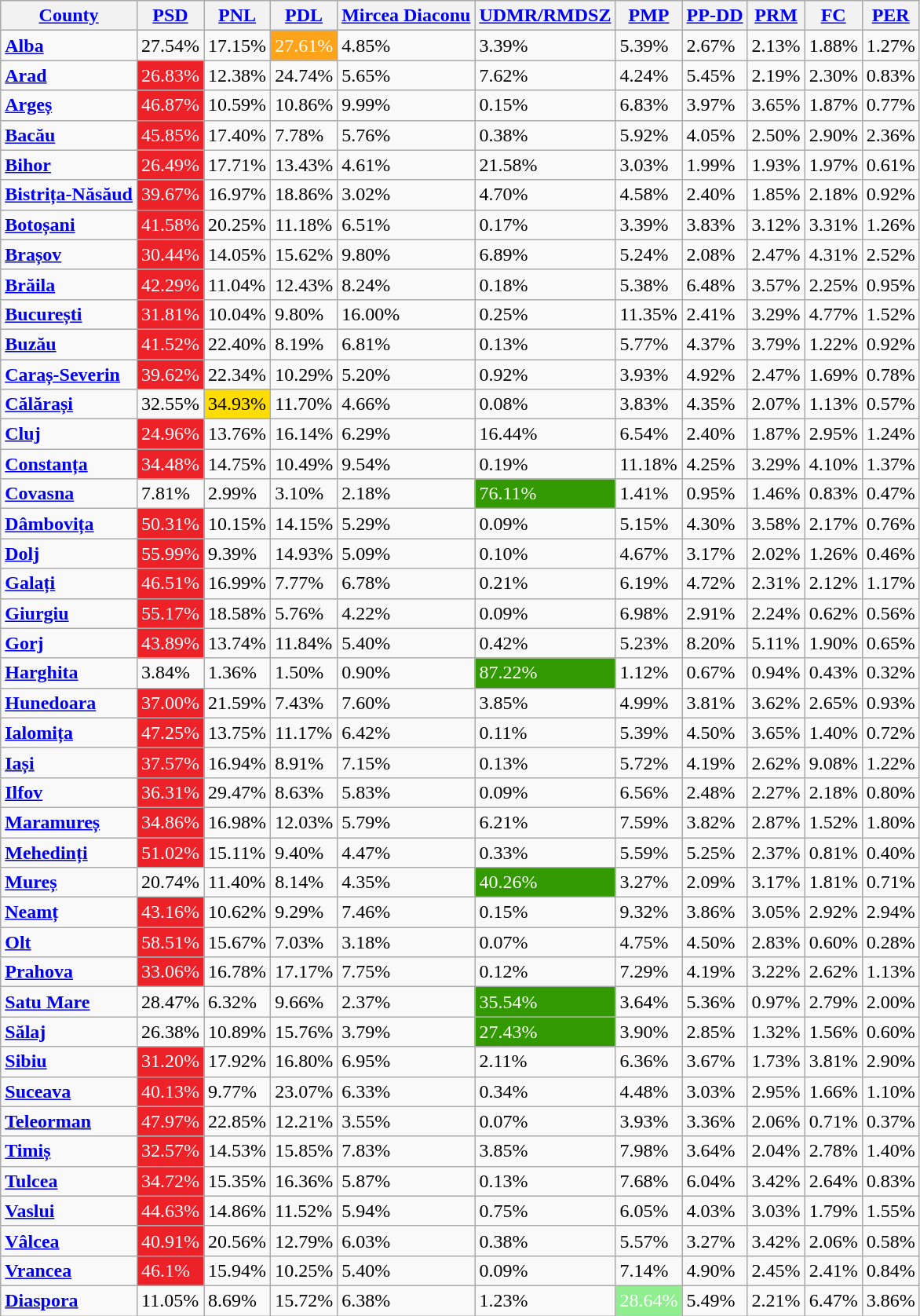<table class="sortable wikitable">
<tr>
<th><a href='#'>County</a></th>
<th><a href='#'>PSD</a></th>
<th><a href='#'>PNL</a></th>
<th><a href='#'>PDL</a></th>
<th><a href='#'>Mircea Diaconu</a></th>
<th><a href='#'>UDMR/RMDSZ</a></th>
<th><a href='#'>PMP</a></th>
<th><a href='#'>PP-DD</a></th>
<th><a href='#'>PRM</a></th>
<th><a href='#'>FC</a></th>
<th><a href='#'>PER</a></th>
</tr>
<tr>
<td><a href='#'><strong>Alba</strong></a></td>
<td>27.54%</td>
<td>17.15%</td>
<td style="background:#ffa31a; color:white;">27.61%</td>
<td>4.85%</td>
<td>3.39%</td>
<td>5.39%</td>
<td>2.67%</td>
<td>2.13%</td>
<td>1.88%</td>
<td>1.27%</td>
</tr>
<tr>
<td><a href='#'><strong>Arad</strong></a></td>
<td style="background:#ED2128; color:white;">26.83%</td>
<td>12.38%</td>
<td>24.74%</td>
<td>5.65%</td>
<td>7.62%</td>
<td>4.24%</td>
<td>5.45%</td>
<td>2.19%</td>
<td>2.30%</td>
<td>0.83%</td>
</tr>
<tr>
<td><a href='#'><strong>Argeș</strong></a></td>
<td style="background:#ED2128; color:white;">46.87%</td>
<td>10.59%</td>
<td>10.86%</td>
<td>9.99%</td>
<td>0.15%</td>
<td>6.83%</td>
<td>3.97%</td>
<td>3.65%</td>
<td>1.87%</td>
<td>0.77%</td>
</tr>
<tr>
<td><a href='#'><strong>Bacău</strong></a></td>
<td style="background:#ED2128; color:white;">45.85%</td>
<td>17.40%</td>
<td>7.78%</td>
<td>5.76%</td>
<td>0.38%</td>
<td>5.92%</td>
<td>4.05%</td>
<td>2.50%</td>
<td>2.90%</td>
<td>2.36%</td>
</tr>
<tr>
<td><a href='#'><strong>Bihor</strong></a></td>
<td style="background:#ED2128; color:white;">26.49%</td>
<td>17.71%</td>
<td>13.43%</td>
<td>4.61%</td>
<td>21.58%</td>
<td>3.03%</td>
<td>1.99%</td>
<td>1.93%</td>
<td>1.97%</td>
<td>0.61%</td>
</tr>
<tr>
<td><a href='#'><strong>Bistrița-Năsăud</strong></a></td>
<td style="background:#ED2128; color:white;">39.67%</td>
<td>16.97%</td>
<td>18.86%</td>
<td>3.02%</td>
<td>4.70%</td>
<td>4.58%</td>
<td>2.40%</td>
<td>1.85%</td>
<td>2.18%</td>
<td>0.92%</td>
</tr>
<tr>
<td><a href='#'><strong>Botoșani</strong></a></td>
<td style="background:#ED2128; color:white;">41.58%</td>
<td>20.25%</td>
<td>11.18%</td>
<td>6.51%</td>
<td>0.17%</td>
<td>3.39%</td>
<td>3.83%</td>
<td>3.12%</td>
<td>3.31%</td>
<td>1.26%</td>
</tr>
<tr>
<td><a href='#'><strong>Brașov</strong></a></td>
<td style="background:#ED2128; color:white;">30.44%</td>
<td>14.05%</td>
<td>15.62%</td>
<td>9.80%</td>
<td>6.89%</td>
<td>5.24%</td>
<td>2.08%</td>
<td>2.47%</td>
<td>4.31%</td>
<td>2.52%</td>
</tr>
<tr>
<td><a href='#'><strong>Brăila</strong></a></td>
<td style="background:#ED2128; color:white;">42.29%</td>
<td>11.04%</td>
<td>12.43%</td>
<td>8.24%</td>
<td>0.18%</td>
<td>5.38%</td>
<td>6.48%</td>
<td>3.57%</td>
<td>2.25%</td>
<td>0.95%</td>
</tr>
<tr>
<td><strong><a href='#'>București</a></strong></td>
<td style="background:#ED2128; color:white;">31.81%</td>
<td>10.04%</td>
<td>9.80%</td>
<td>16.00%</td>
<td>0.25%</td>
<td>11.35%</td>
<td>2.41%</td>
<td>3.29%</td>
<td>4.77%</td>
<td>1.52%</td>
</tr>
<tr>
<td><a href='#'><strong>Buzău</strong></a></td>
<td style="background:#ED2128; color:white;">41.52%</td>
<td>22.40%</td>
<td>8.19%</td>
<td>6.81%</td>
<td>0.13%</td>
<td>5.77%</td>
<td>4.37%</td>
<td>3.79%</td>
<td>1.22%</td>
<td>0.92%</td>
</tr>
<tr>
<td><a href='#'><strong>Caraș-Severin</strong></a></td>
<td style="background:#ED2128; color:white;">39.62%</td>
<td>22.34%</td>
<td>10.29%</td>
<td>5.20%</td>
<td>0.92%</td>
<td>3.93%</td>
<td>4.92%</td>
<td>2.47%</td>
<td>1.69%</td>
<td>0.78%</td>
</tr>
<tr>
<td><a href='#'><strong>Călărași</strong></a></td>
<td>32.55%</td>
<td style="background:#FFDD00; color:black;">34.93%</td>
<td>11.70%</td>
<td>4.66%</td>
<td>0.08%</td>
<td>3.83%</td>
<td>4.35%</td>
<td>2.07%</td>
<td>1.13%</td>
<td>0.57%</td>
</tr>
<tr>
<td><a href='#'><strong>Cluj</strong></a></td>
<td style="background:#ED2128; color:white;">24.96%</td>
<td>13.76%</td>
<td>16.14%</td>
<td>6.29%</td>
<td>16.44%</td>
<td>6.54%</td>
<td>2.40%</td>
<td>1.87%</td>
<td>2.95%</td>
<td>1.24%</td>
</tr>
<tr>
<td><a href='#'><strong>Constanța</strong></a></td>
<td style="background:#ED2128; color:white;">34.48%</td>
<td>14.75%</td>
<td>10.49%</td>
<td>9.54%</td>
<td>0.19%</td>
<td>11.18%</td>
<td>4.25%</td>
<td>3.29%</td>
<td>4.10%</td>
<td>1.37%</td>
</tr>
<tr>
<td><a href='#'><strong>Covasna</strong></a></td>
<td>7.81%</td>
<td>2.99%</td>
<td>3.10%</td>
<td>2.18%</td>
<td style="background:#339900; color:white;">76.11%</td>
<td>1.41%</td>
<td>0.95%</td>
<td>1.46%</td>
<td>0.83%</td>
<td>0.47%</td>
</tr>
<tr>
<td><a href='#'><strong>Dâmbovița</strong></a></td>
<td style="background:#ED2128; color:white;">50.31%</td>
<td>10.15%</td>
<td>14.15%</td>
<td>5.29%</td>
<td>0.09%</td>
<td>5.15%</td>
<td>4.30%</td>
<td>3.58%</td>
<td>2.17%</td>
<td>0.76%</td>
</tr>
<tr>
<td><a href='#'><strong>Dolj</strong></a></td>
<td style="background:#ED2128; color:white;">55.99%</td>
<td>9.39%</td>
<td>14.93%</td>
<td>5.09%</td>
<td>0.10%</td>
<td>4.67%</td>
<td>3.17%</td>
<td>2.02%</td>
<td>1.26%</td>
<td>0.46%</td>
</tr>
<tr>
<td><a href='#'><strong>Galați</strong></a></td>
<td style="background:#ED2128; color:white;">46.51%</td>
<td>16.99%</td>
<td>7.77%</td>
<td>6.78%</td>
<td>0.21%</td>
<td>6.19%</td>
<td>4.72%</td>
<td>2.31%</td>
<td>2.12%</td>
<td>1.17%</td>
</tr>
<tr>
<td><a href='#'><strong>Giurgiu</strong></a></td>
<td style="background:#ED2128; color:white;">55.17%</td>
<td>18.58%</td>
<td>5.76%</td>
<td>4.22%</td>
<td>0.09%</td>
<td>6.98%</td>
<td>2.91%</td>
<td>2.24%</td>
<td>0.62%</td>
<td>0.56%</td>
</tr>
<tr>
<td><a href='#'><strong>Gorj</strong></a></td>
<td style="background:#ED2128; color:white;">43.89%</td>
<td>13.74%</td>
<td>11.84%</td>
<td>5.40%</td>
<td>0.42%</td>
<td>5.23%</td>
<td>8.20%</td>
<td>5.11%</td>
<td>1.90%</td>
<td>0.65%</td>
</tr>
<tr>
<td><a href='#'><strong>Harghita</strong></a></td>
<td>3.84%</td>
<td>1.36%</td>
<td>1.50%</td>
<td>0.90%</td>
<td style="background:#339900; color:white;">87.22%</td>
<td>1.12%</td>
<td>0.67%</td>
<td>0.94%</td>
<td>0.43%</td>
<td>0.32%</td>
</tr>
<tr>
<td><a href='#'><strong>Hunedoara</strong></a></td>
<td style="background:#ED2128; color:white;">37.00%</td>
<td>21.59%</td>
<td>7.43%</td>
<td>7.60%</td>
<td>3.85%</td>
<td>4.99%</td>
<td>3.81%</td>
<td>3.62%</td>
<td>2.65%</td>
<td>0.93%</td>
</tr>
<tr>
<td><a href='#'><strong>Ialomița</strong></a></td>
<td style="background:#ED2128; color:white;">47.25%</td>
<td>13.75%</td>
<td>11.17%</td>
<td>6.42%</td>
<td>0.11%</td>
<td>5.39%</td>
<td>4.50%</td>
<td>3.65%</td>
<td>1.40%</td>
<td>0.72%</td>
</tr>
<tr>
<td><a href='#'><strong>Iași</strong></a></td>
<td style="background:#ED2128; color:white;">37.57%</td>
<td>16.94%</td>
<td>8.91%</td>
<td>7.15%</td>
<td>0.13%</td>
<td>5.72%</td>
<td>4.19%</td>
<td>2.62%</td>
<td>9.08%</td>
<td>1.22%</td>
</tr>
<tr>
<td><a href='#'><strong>Ilfov</strong></a></td>
<td style="background:#ED2128; color:white;">36.31%</td>
<td>29.47%</td>
<td>8.63%</td>
<td>5.83%</td>
<td>0.09%</td>
<td>6.56%</td>
<td>2.48%</td>
<td>2.27%</td>
<td>2.18%</td>
<td>0.80%</td>
</tr>
<tr>
<td><a href='#'><strong>Maramureș</strong></a></td>
<td style="background:#ED2128; color:white;">34.86%</td>
<td>16.98%</td>
<td>12.03%</td>
<td>5.79%</td>
<td>6.21%</td>
<td>7.59%</td>
<td>3.82%</td>
<td>2.87%</td>
<td>1.52%</td>
<td>1.80%</td>
</tr>
<tr>
<td><a href='#'><strong>Mehedinți</strong></a></td>
<td style="background:#ED2128; color:white;">51.02%</td>
<td>15.11%</td>
<td>9.40%</td>
<td>4.47%</td>
<td>0.33%</td>
<td>5.59%</td>
<td>5.25%</td>
<td>2.37%</td>
<td>0.81%</td>
<td>0.40%</td>
</tr>
<tr>
<td><a href='#'><strong>Mureș</strong></a></td>
<td>20.74%</td>
<td>11.40%</td>
<td>8.14%</td>
<td>4.35%</td>
<td style="background:#339900; color:white;">40.26%</td>
<td>3.27%</td>
<td>2.09%</td>
<td>3.17%</td>
<td>1.81%</td>
<td>0.71%</td>
</tr>
<tr>
<td><a href='#'><strong>Neamț</strong></a></td>
<td style="background:#ED2128; color:white;">43.16%</td>
<td>10.62%</td>
<td>9.29%</td>
<td>7.46%</td>
<td>0.15%</td>
<td>9.32%</td>
<td>3.86%</td>
<td>3.05%</td>
<td>2.92%</td>
<td>2.94%</td>
</tr>
<tr>
<td><a href='#'><strong>Olt</strong></a></td>
<td style="background:#ED2128; color:white;">58.51%</td>
<td>15.67%</td>
<td>7.03%</td>
<td>3.18%</td>
<td>0.07%</td>
<td>4.75%</td>
<td>4.50%</td>
<td>2.83%</td>
<td>0.60%</td>
<td>0.28%</td>
</tr>
<tr>
<td><a href='#'><strong>Prahova</strong></a></td>
<td style="background:#ED2128; color:white;">33.06%</td>
<td>16.78%</td>
<td>17.17%</td>
<td>7.75%</td>
<td>0.12%</td>
<td>7.29%</td>
<td>4.19%</td>
<td>3.22%</td>
<td>2.62%</td>
<td>1.13%</td>
</tr>
<tr .>
<td><a href='#'><strong>Satu Mare</strong></a></td>
<td>28.47%</td>
<td>6.32%</td>
<td>9.66%</td>
<td>2.37%</td>
<td style="background:#339900; color:white;">35.54%</td>
<td>3.64%</td>
<td>5.36%</td>
<td>0.97%</td>
<td>2.79%</td>
<td>2.00%</td>
</tr>
<tr>
<td><a href='#'><strong>Sălaj</strong></a></td>
<td>26.38%</td>
<td>10.89%</td>
<td>15.76%</td>
<td>3.79%</td>
<td style="background:#339900; color:white;">27.43%</td>
<td>3.90%</td>
<td>2.85%</td>
<td>1.32%</td>
<td>1.56%</td>
<td>0.60%</td>
</tr>
<tr>
<td><a href='#'><strong>Sibiu</strong></a></td>
<td style="background:#ED2128; color:white;">31.20%</td>
<td>17.92%</td>
<td>16.80%</td>
<td>6.95%</td>
<td>2.11%</td>
<td>6.36%</td>
<td>3.67%</td>
<td>1.73%</td>
<td>3.81%</td>
<td>2.90%</td>
</tr>
<tr>
<td><a href='#'><strong>Suceava</strong></a></td>
<td style="background:#ED2128; color:white;">40.13%</td>
<td>9.77%</td>
<td>23.07%</td>
<td>6.33%</td>
<td>0.34%</td>
<td>4.48%</td>
<td>3.03%</td>
<td>2.95%</td>
<td>1.66%</td>
<td>1.10%</td>
</tr>
<tr>
<td><a href='#'><strong>Teleorman</strong></a></td>
<td style="background:#ED2128; color:white;">47.97%</td>
<td>22.85%</td>
<td>12.21%</td>
<td>3.55%</td>
<td>0.07%</td>
<td>3.93%</td>
<td>3.36%</td>
<td>2.06%</td>
<td>0.71%</td>
<td>0.37%</td>
</tr>
<tr>
<td><a href='#'><strong>Timiș</strong></a></td>
<td style="background:#ED2128; color:white;">32.57%</td>
<td>14.53%</td>
<td>15.85%</td>
<td>7.83%</td>
<td>3.85%</td>
<td>7.98%</td>
<td>3.64%</td>
<td>2.04%</td>
<td>2.78%</td>
<td>1.40%</td>
</tr>
<tr>
<td><a href='#'><strong>Tulcea</strong></a></td>
<td style="background:#ED2128; color:white;">34.72%</td>
<td>15.35%</td>
<td>16.36%</td>
<td>5.87%</td>
<td>0.13%</td>
<td>7.68%</td>
<td>6.04%</td>
<td>3.42%</td>
<td>2.64%</td>
<td>0.83%</td>
</tr>
<tr>
<td><a href='#'><strong>Vaslui</strong></a></td>
<td style="background:#ED2128; color:white;">44.63%</td>
<td>14.86%</td>
<td>11.52%</td>
<td>5.94%</td>
<td>0.75%</td>
<td>6.05%</td>
<td>4.03%</td>
<td>3.03%</td>
<td>1.79%</td>
<td>1.55%</td>
</tr>
<tr>
<td><a href='#'><strong>Vâlcea</strong></a></td>
<td style="background:#ED2128; color:white;">40.91%</td>
<td>20.56%</td>
<td>12.79%</td>
<td>6.03%</td>
<td>0.38%</td>
<td>5.57%</td>
<td>3.27%</td>
<td>3.42%</td>
<td>2.06%</td>
<td>0.58%</td>
</tr>
<tr>
<td><a href='#'><strong>Vrancea</strong></a></td>
<td style="background:#ED2128; color:white;">46.1%</td>
<td>15.94%</td>
<td>10.25%</td>
<td>5.40%</td>
<td>0.09%</td>
<td>7.14%</td>
<td>4.90%</td>
<td>2.45%</td>
<td>2.41%</td>
<td>0.84%</td>
</tr>
<tr>
<td><a href='#'><strong>Diaspora</strong></a></td>
<td>11.05%</td>
<td>8.69%</td>
<td>15.72%</td>
<td>6.38%</td>
<td>1.23%</td>
<td style="background:#90ee90; color:white;">28.64%</td>
<td>5.49%</td>
<td>2.21%</td>
<td>6.47%</td>
<td>3.86%</td>
</tr>
</table>
